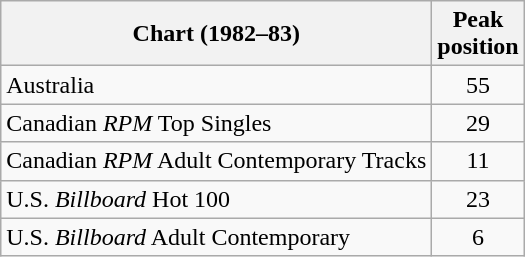<table class="wikitable sortable">
<tr>
<th>Chart (1982–83)</th>
<th>Peak<br>position</th>
</tr>
<tr>
<td>Australia</td>
<td align="center">55</td>
</tr>
<tr>
<td>Canadian <em>RPM</em> Top Singles</td>
<td align="center">29</td>
</tr>
<tr>
<td>Canadian <em>RPM</em> Adult Contemporary Tracks</td>
<td align="center">11</td>
</tr>
<tr>
<td>U.S. <em>Billboard</em> Hot 100</td>
<td align="center">23</td>
</tr>
<tr>
<td>U.S. <em>Billboard</em> Adult Contemporary</td>
<td align="center">6</td>
</tr>
</table>
